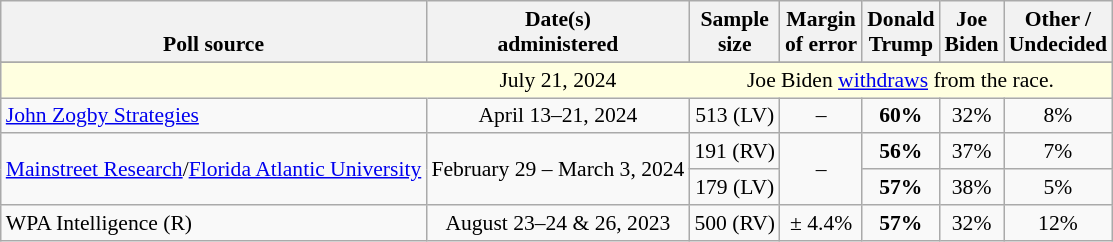<table class="wikitable sortable mw-datatable" style="font-size:90%;text-align:center;line-height:17px">
<tr valign=bottom>
<th>Poll source</th>
<th>Date(s)<br>administered</th>
<th>Sample<br>size</th>
<th>Margin<br>of error</th>
<th class="unsortable">Donald<br>Trump<br></th>
<th class="unsortable">Joe<br>Biden<br></th>
<th class="unsortable">Other /<br>Undecided</th>
</tr>
<tr>
</tr>
<tr style="background:lightyellow;">
<td style="border-right-style:hidden;"></td>
<td style="border-right-style:hidden; " data-sort-value="2024-07-21">July 21, 2024</td>
<td colspan="5">Joe Biden <a href='#'>withdraws</a> from the race.</td>
</tr>
<tr>
<td style="text-align:left;"><a href='#'>John Zogby Strategies</a></td>
<td data-sort-value="2024-05-01">April 13–21, 2024</td>
<td>513 (LV)</td>
<td>–</td>
<td><strong>60%</strong></td>
<td>32%</td>
<td>8%</td>
</tr>
<tr>
<td style="text-align:left;" rowspan="2"><a href='#'>Mainstreet Research</a>/<a href='#'>Florida Atlantic University</a></td>
<td rowspan="2">February 29 – March 3, 2024</td>
<td>191 (RV)</td>
<td rowspan="2">–</td>
<td><strong>56%</strong></td>
<td>37%</td>
<td>7%</td>
</tr>
<tr>
<td>179 (LV)</td>
<td><strong>57%</strong></td>
<td>38%</td>
<td>5%</td>
</tr>
<tr>
<td style="text-align:left;">WPA Intelligence (R)</td>
<td data-sort-value="2023-06-08">August 23–24 & 26, 2023</td>
<td>500 (RV)</td>
<td>± 4.4%</td>
<td><strong>57%</strong></td>
<td>32%</td>
<td>12%</td>
</tr>
</table>
